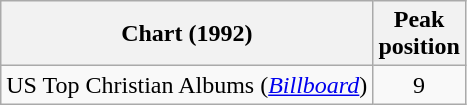<table class="wikitable">
<tr>
<th>Chart (1992)</th>
<th>Peak<br>position</th>
</tr>
<tr>
<td>US Top Christian Albums (<em><a href='#'>Billboard</a></em>)</td>
<td style="text-align:center;">9</td>
</tr>
</table>
